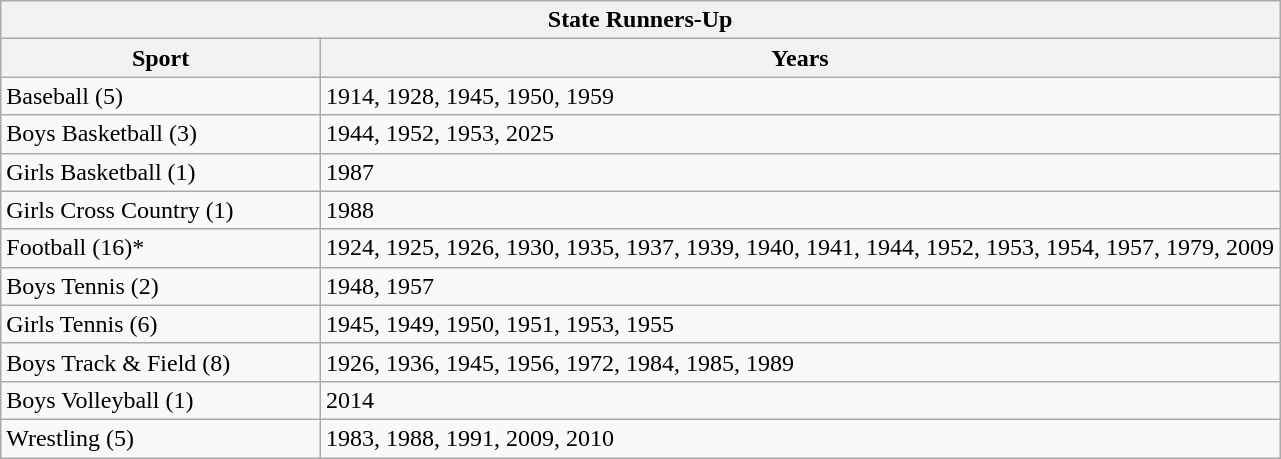<table class="wikitable">
<tr>
<th colspan="2">State Runners-Up</th>
</tr>
<tr>
<th style="width:200px;">Sport</th>
<th style="width:75%;">Years</th>
</tr>
<tr>
<td>Baseball (5)</td>
<td>1914, 1928, 1945, 1950, 1959</td>
</tr>
<tr>
<td>Boys Basketball (3)</td>
<td>1944, 1952, 1953, 2025</td>
</tr>
<tr>
<td>Girls Basketball (1)</td>
<td>1987</td>
</tr>
<tr>
<td>Girls Cross Country (1)</td>
<td>1988</td>
</tr>
<tr>
<td>Football (16)*</td>
<td>1924, 1925, 1926, 1930, 1935, 1937, 1939, 1940, 1941, 1944, 1952, 1953, 1954, 1957, 1979, 2009</td>
</tr>
<tr>
<td>Boys Tennis (2)</td>
<td>1948, 1957</td>
</tr>
<tr>
<td>Girls Tennis (6)</td>
<td>1945, 1949, 1950, 1951, 1953, 1955</td>
</tr>
<tr>
<td>Boys Track & Field (8)</td>
<td>1926, 1936, 1945, 1956, 1972, 1984, 1985, 1989</td>
</tr>
<tr>
<td>Boys Volleyball (1)</td>
<td>2014</td>
</tr>
<tr>
<td>Wrestling (5)</td>
<td>1983, 1988, 1991, 2009, 2010</td>
</tr>
</table>
